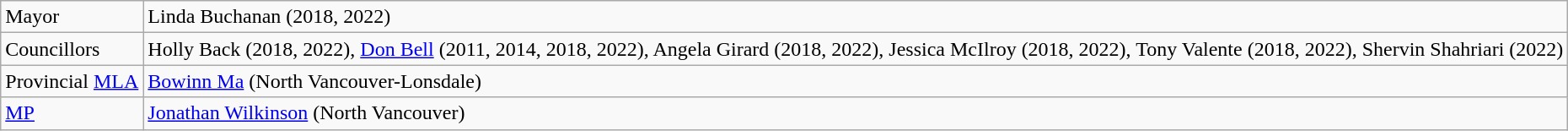<table class="wikitable">
<tr>
<td>Mayor</td>
<td>Linda Buchanan (2018, 2022)</td>
</tr>
<tr>
<td>Councillors</td>
<td>Holly Back (2018, 2022), <a href='#'>Don Bell</a> (2011, 2014, 2018, 2022), Angela Girard (2018, 2022), Jessica McIlroy (2018, 2022), Tony Valente (2018, 2022), Shervin Shahriari (2022)</td>
</tr>
<tr>
<td>Provincial <a href='#'>MLA</a></td>
<td><a href='#'>Bowinn Ma</a> (North Vancouver-Lonsdale)</td>
</tr>
<tr>
<td><a href='#'>MP</a></td>
<td><a href='#'>Jonathan Wilkinson</a> (North Vancouver)</td>
</tr>
</table>
